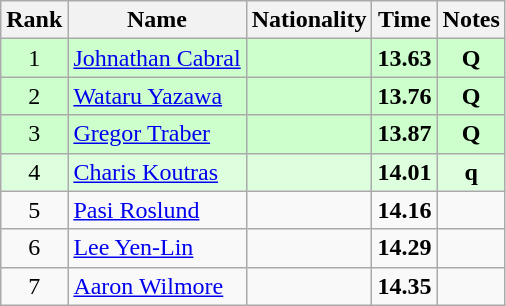<table class="wikitable sortable" style="text-align:center">
<tr>
<th>Rank</th>
<th>Name</th>
<th>Nationality</th>
<th>Time</th>
<th>Notes</th>
</tr>
<tr bgcolor=ccffcc>
<td>1</td>
<td align=left><a href='#'>Johnathan Cabral</a></td>
<td align=left></td>
<td><strong>13.63</strong></td>
<td><strong>Q</strong></td>
</tr>
<tr bgcolor=ccffcc>
<td>2</td>
<td align=left><a href='#'>Wataru Yazawa</a></td>
<td align=left></td>
<td><strong>13.76</strong></td>
<td><strong>Q</strong></td>
</tr>
<tr bgcolor=ccffcc>
<td>3</td>
<td align=left><a href='#'>Gregor Traber</a></td>
<td align=left></td>
<td><strong>13.87</strong></td>
<td><strong>Q</strong></td>
</tr>
<tr bgcolor=ddffdd>
<td>4</td>
<td align=left><a href='#'>Charis Koutras</a></td>
<td align=left></td>
<td><strong>14.01</strong></td>
<td><strong>q</strong></td>
</tr>
<tr>
<td>5</td>
<td align=left><a href='#'>Pasi Roslund</a></td>
<td align=left></td>
<td><strong>14.16</strong></td>
<td></td>
</tr>
<tr>
<td>6</td>
<td align=left><a href='#'>Lee Yen-Lin</a></td>
<td align=left></td>
<td><strong>14.29</strong></td>
<td></td>
</tr>
<tr>
<td>7</td>
<td align=left><a href='#'>Aaron Wilmore</a></td>
<td align=left></td>
<td><strong>14.35</strong></td>
<td></td>
</tr>
</table>
